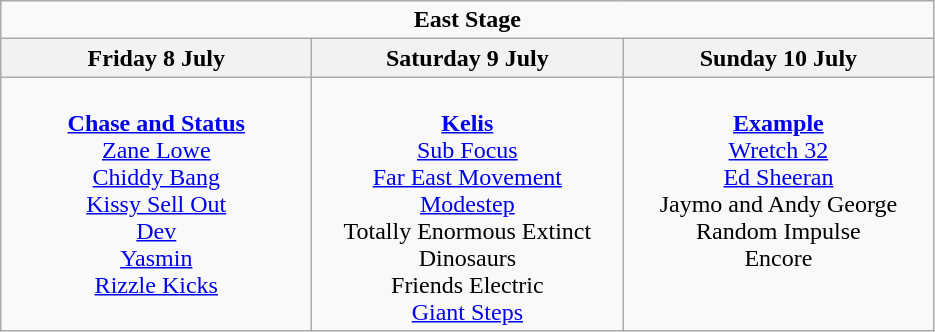<table class="wikitable">
<tr>
<td colspan="3" align="center"><strong>East Stage</strong></td>
</tr>
<tr>
<th>Friday 8 July</th>
<th>Saturday 9 July</th>
<th>Sunday 10 July</th>
</tr>
<tr>
<td valign="top" align="center" width=200><br><strong><a href='#'>Chase and Status</a></strong>
<br> <a href='#'>Zane Lowe</a>
<br> <a href='#'>Chiddy Bang</a>
<br> <a href='#'>Kissy Sell Out</a>
<br> <a href='#'>Dev</a>
<br> <a href='#'>Yasmin</a>
<br> <a href='#'>Rizzle Kicks</a></td>
<td valign="top" align="center" width=200><br><strong><a href='#'>Kelis</a></strong>
<br> <a href='#'>Sub Focus</a>
<br> <a href='#'>Far East Movement</a>
<br> <a href='#'>Modestep</a>
<br> Totally Enormous Extinct Dinosaurs
<br> Friends Electric
<br> <a href='#'>Giant Steps</a></td>
<td valign="top" align="center" width=200><br><strong><a href='#'>Example</a></strong>
<br> <a href='#'>Wretch 32</a>
<br> <a href='#'>Ed Sheeran</a>
<br> Jaymo and Andy George
<br> Random Impulse
<br> Encore</td>
</tr>
</table>
